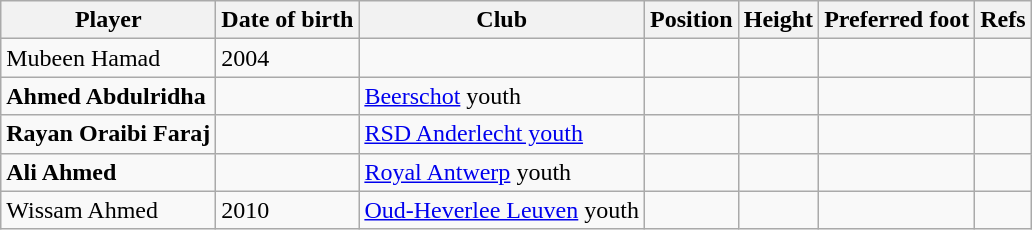<table class="wikitable sortable">
<tr>
<th>Player</th>
<th>Date of birth</th>
<th>Club</th>
<th>Position</th>
<th>Height</th>
<th>Preferred foot</th>
<th>Refs</th>
</tr>
<tr>
<td>Mubeen Hamad</td>
<td>2004</td>
<td></td>
<td></td>
<td></td>
<td></td>
<td></td>
</tr>
<tr>
<td><strong>Ahmed Abdulridha</strong></td>
<td></td>
<td><a href='#'>Beerschot</a> youth</td>
<td></td>
<td></td>
<td></td>
<td></td>
</tr>
<tr>
<td><strong>Rayan Oraibi Faraj</strong></td>
<td></td>
<td><a href='#'>RSD Anderlecht youth</a></td>
<td></td>
<td></td>
<td></td>
<td></td>
</tr>
<tr>
<td><strong>Ali Ahmed</strong></td>
<td></td>
<td><a href='#'>Royal Antwerp</a> youth</td>
<td></td>
<td></td>
<td></td>
<td></td>
</tr>
<tr>
<td>Wissam Ahmed</td>
<td>2010</td>
<td><a href='#'>Oud-Heverlee Leuven</a> youth</td>
<td></td>
<td></td>
<td></td>
<td></td>
</tr>
</table>
